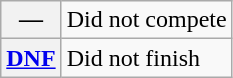<table class="wikitable">
<tr>
<th scope="row">—</th>
<td>Did not compete</td>
</tr>
<tr>
<th scope="row"><a href='#'>DNF</a></th>
<td>Did not finish</td>
</tr>
</table>
